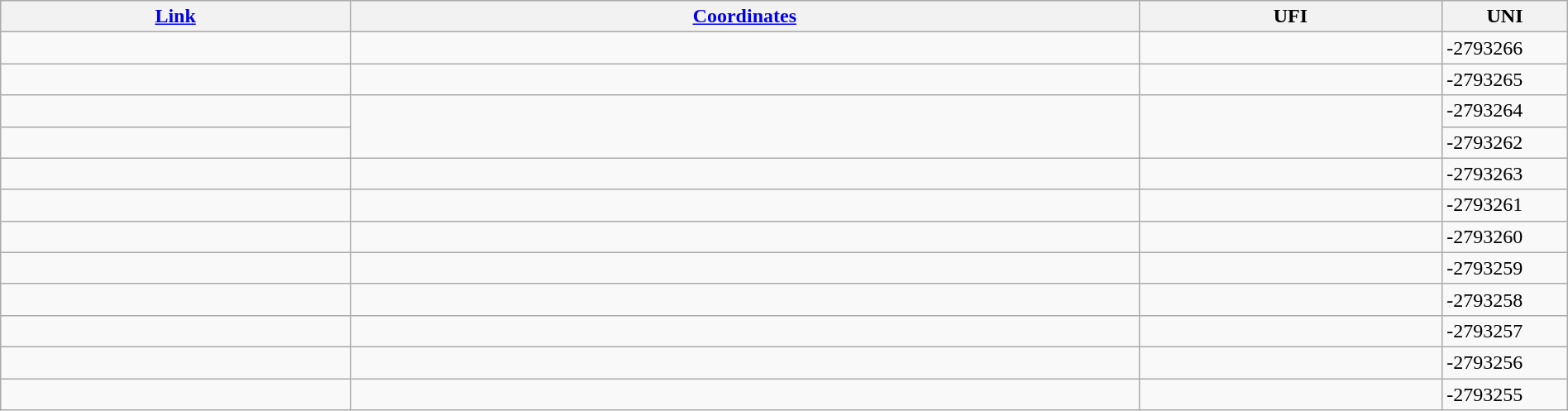<table class="wikitable" style="width: 100%;">
<tr>
<th><a href='#'>Link</a></th>
<th><a href='#'>Coordinates</a></th>
<th>UFI</th>
<th>UNI</th>
</tr>
<tr>
<td></td>
<td></td>
<td></td>
<td>-2793266</td>
</tr>
<tr>
<td></td>
<td></td>
<td></td>
<td>-2793265</td>
</tr>
<tr>
<td></td>
<td rowspan="2"></td>
<td rowspan="2"></td>
<td>-2793264</td>
</tr>
<tr>
<td></td>
<td>-2793262</td>
</tr>
<tr>
<td></td>
<td></td>
<td></td>
<td WIDTH="8%">-2793263</td>
</tr>
<tr>
<td></td>
<td></td>
<td></td>
<td WIDTH="8%">-2793261</td>
</tr>
<tr>
<td></td>
<td></td>
<td></td>
<td WIDTH="8%">-2793260</td>
</tr>
<tr>
<td></td>
<td></td>
<td></td>
<td WIDTH="8%">-2793259</td>
</tr>
<tr>
<td></td>
<td></td>
<td></td>
<td WIDTH="8%">-2793258</td>
</tr>
<tr>
<td></td>
<td></td>
<td></td>
<td WIDTH="8%">-2793257</td>
</tr>
<tr>
<td></td>
<td></td>
<td></td>
<td WIDTH="8%">-2793256</td>
</tr>
<tr>
<td></td>
<td></td>
<td></td>
<td WIDTH="8%">-2793255</td>
</tr>
</table>
